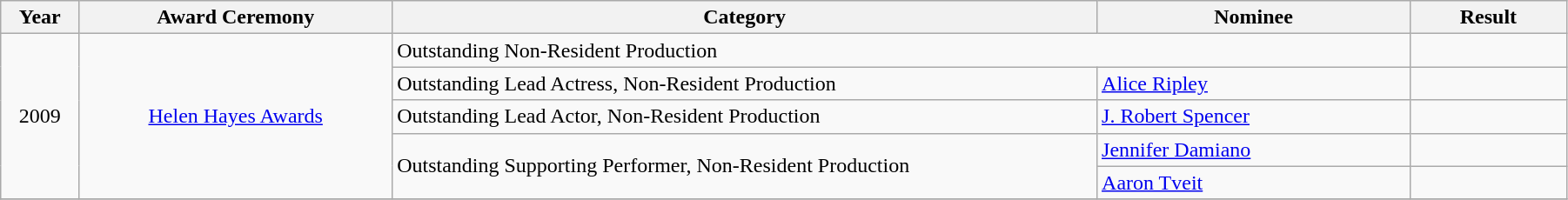<table class="wikitable" width="95%">
<tr>
<th width="5%">Year</th>
<th width="20%">Award Ceremony</th>
<th width="45%">Category</th>
<th width="20%">Nominee</th>
<th width="10%">Result</th>
</tr>
<tr>
<td rowspan="5" align="center">2009</td>
<td rowspan="5" align="center"><a href='#'>Helen Hayes Awards</a></td>
<td rowspan="1" colspan="2">Outstanding Non-Resident Production</td>
<td></td>
</tr>
<tr>
<td rowspan="1">Outstanding Lead Actress, Non-Resident Production</td>
<td rowspan="1"><a href='#'>Alice Ripley</a></td>
<td></td>
</tr>
<tr>
<td rowspan="1">Outstanding Lead Actor, Non-Resident Production</td>
<td rowspan="1"><a href='#'>J. Robert Spencer</a></td>
<td></td>
</tr>
<tr>
<td rowspan="2">Outstanding Supporting Performer, Non-Resident Production</td>
<td rowspan="1"><a href='#'>Jennifer Damiano</a></td>
<td></td>
</tr>
<tr>
<td rowspan="1"><a href='#'>Aaron Tveit</a></td>
<td></td>
</tr>
<tr>
</tr>
</table>
